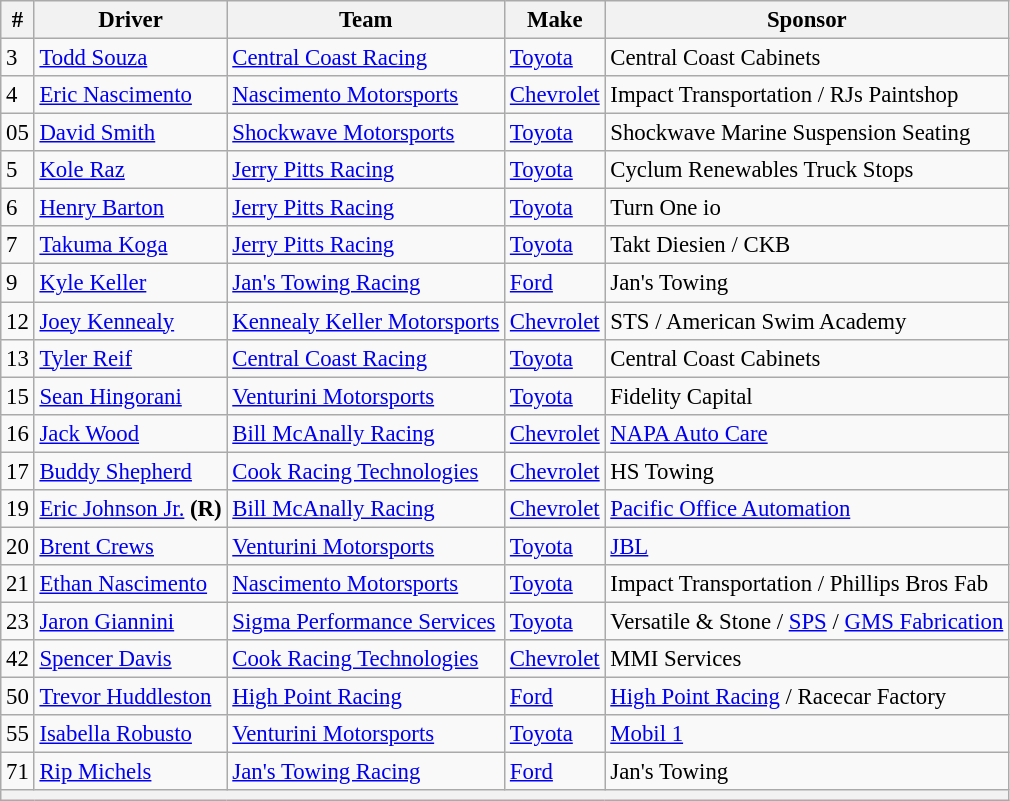<table class="wikitable" style="font-size: 95%;">
<tr>
<th>#</th>
<th>Driver</th>
<th>Team</th>
<th>Make</th>
<th>Sponsor</th>
</tr>
<tr>
<td>3</td>
<td><a href='#'>Todd Souza</a></td>
<td><a href='#'>Central Coast Racing</a></td>
<td><a href='#'>Toyota</a></td>
<td nowrap="">Central Coast Cabinets</td>
</tr>
<tr>
<td>4</td>
<td><a href='#'>Eric Nascimento</a></td>
<td><a href='#'>Nascimento Motorsports</a></td>
<td><a href='#'>Chevrolet</a></td>
<td>Impact Transportation / RJs Paintshop</td>
</tr>
<tr>
<td>05</td>
<td><a href='#'>David Smith</a></td>
<td><a href='#'>Shockwave Motorsports</a></td>
<td><a href='#'>Toyota</a></td>
<td>Shockwave Marine Suspension Seating</td>
</tr>
<tr>
<td>5</td>
<td nowrap=""><a href='#'>Kole Raz</a></td>
<td><a href='#'>Jerry Pitts Racing</a></td>
<td><a href='#'>Toyota</a></td>
<td>Cyclum Renewables Truck Stops</td>
</tr>
<tr>
<td>6</td>
<td><a href='#'>Henry Barton</a></td>
<td><a href='#'>Jerry Pitts Racing</a></td>
<td><a href='#'>Toyota</a></td>
<td>Turn One io</td>
</tr>
<tr>
<td>7</td>
<td><a href='#'>Takuma Koga</a></td>
<td><a href='#'>Jerry Pitts Racing</a></td>
<td><a href='#'>Toyota</a></td>
<td>Takt Diesien / CKB</td>
</tr>
<tr>
<td>9</td>
<td><a href='#'>Kyle Keller</a></td>
<td><a href='#'>Jan's Towing Racing</a></td>
<td><a href='#'>Ford</a></td>
<td>Jan's Towing</td>
</tr>
<tr>
<td>12</td>
<td><a href='#'>Joey Kennealy</a></td>
<td><a href='#'>Kennealy Keller Motorsports</a></td>
<td><a href='#'>Chevrolet</a></td>
<td>STS / American Swim Academy</td>
</tr>
<tr>
<td>13</td>
<td><a href='#'>Tyler Reif</a></td>
<td><a href='#'>Central Coast Racing</a></td>
<td><a href='#'>Toyota</a></td>
<td>Central Coast Cabinets</td>
</tr>
<tr>
<td>15</td>
<td><a href='#'>Sean Hingorani</a></td>
<td><a href='#'>Venturini Motorsports</a></td>
<td><a href='#'>Toyota</a></td>
<td>Fidelity Capital</td>
</tr>
<tr>
<td>16</td>
<td><a href='#'>Jack Wood</a></td>
<td><a href='#'>Bill McAnally Racing</a></td>
<td><a href='#'>Chevrolet</a></td>
<td><a href='#'>NAPA Auto Care</a></td>
</tr>
<tr>
<td>17</td>
<td><a href='#'>Buddy Shepherd</a></td>
<td><a href='#'>Cook Racing Technologies</a></td>
<td><a href='#'>Chevrolet</a></td>
<td>HS Towing</td>
</tr>
<tr>
<td>19</td>
<td nowrap><a href='#'>Eric Johnson Jr.</a> <strong>(R)</strong></td>
<td><a href='#'>Bill McAnally Racing</a></td>
<td><a href='#'>Chevrolet</a></td>
<td><a href='#'>Pacific Office Automation</a></td>
</tr>
<tr>
<td>20</td>
<td><a href='#'>Brent Crews</a></td>
<td><a href='#'>Venturini Motorsports</a></td>
<td><a href='#'>Toyota</a></td>
<td><a href='#'>JBL</a></td>
</tr>
<tr>
<td>21</td>
<td><a href='#'>Ethan Nascimento</a></td>
<td><a href='#'>Nascimento Motorsports</a></td>
<td><a href='#'>Toyota</a></td>
<td>Impact Transportation / Phillips Bros Fab</td>
</tr>
<tr>
<td>23</td>
<td><a href='#'>Jaron Giannini</a></td>
<td nowrap><a href='#'>Sigma Performance Services</a></td>
<td><a href='#'>Toyota</a></td>
<td nowrap>Versatile & Stone / <a href='#'>SPS</a> / <a href='#'>GMS Fabrication</a></td>
</tr>
<tr>
<td>42</td>
<td><a href='#'>Spencer Davis</a></td>
<td><a href='#'>Cook Racing Technologies</a></td>
<td><a href='#'>Chevrolet</a></td>
<td>MMI Services</td>
</tr>
<tr>
<td>50</td>
<td><a href='#'>Trevor Huddleston</a></td>
<td><a href='#'>High Point Racing</a></td>
<td><a href='#'>Ford</a></td>
<td><a href='#'>High Point Racing</a> / Racecar Factory</td>
</tr>
<tr>
<td>55</td>
<td><a href='#'>Isabella Robusto</a></td>
<td><a href='#'>Venturini Motorsports</a></td>
<td><a href='#'>Toyota</a></td>
<td><a href='#'>Mobil 1</a></td>
</tr>
<tr>
<td>71</td>
<td><a href='#'>Rip Michels</a></td>
<td><a href='#'>Jan's Towing Racing</a></td>
<td><a href='#'>Ford</a></td>
<td>Jan's Towing</td>
</tr>
<tr>
<th colspan="5"></th>
</tr>
</table>
